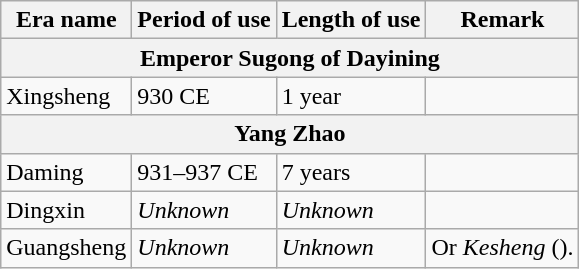<table class="wikitable">
<tr>
<th>Era name</th>
<th>Period of use</th>
<th>Length of use</th>
<th>Remark</th>
</tr>
<tr>
<th colspan="4">Emperor Sugong of Dayining<br></th>
</tr>
<tr>
<td>Xingsheng<br></td>
<td>930 CE</td>
<td>1 year</td>
<td></td>
</tr>
<tr>
<th colspan="4">Yang Zhao<br></th>
</tr>
<tr>
<td>Daming<br></td>
<td>931–937 CE</td>
<td>7 years</td>
<td></td>
</tr>
<tr>
<td>Dingxin<br></td>
<td><em>Unknown</em></td>
<td><em>Unknown</em></td>
<td></td>
</tr>
<tr>
<td>Guangsheng<br></td>
<td><em>Unknown</em></td>
<td><em>Unknown</em></td>
<td>Or <em>Kesheng</em> ().</td>
</tr>
</table>
